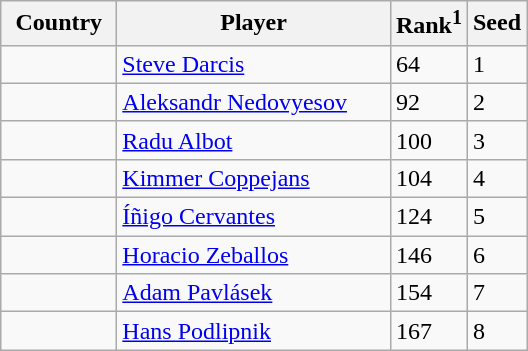<table class="sortable wikitable">
<tr>
<th width="70">Country</th>
<th width="175">Player</th>
<th>Rank<sup>1</sup></th>
<th>Seed</th>
</tr>
<tr>
<td></td>
<td><a href='#'>Steve Darcis</a></td>
<td>64</td>
<td>1</td>
</tr>
<tr>
<td></td>
<td><a href='#'>Aleksandr Nedovyesov</a></td>
<td>92</td>
<td>2</td>
</tr>
<tr>
<td></td>
<td><a href='#'>Radu Albot</a></td>
<td>100</td>
<td>3</td>
</tr>
<tr>
<td></td>
<td><a href='#'>Kimmer Coppejans</a></td>
<td>104</td>
<td>4</td>
</tr>
<tr>
<td></td>
<td><a href='#'>Íñigo Cervantes</a></td>
<td>124</td>
<td>5</td>
</tr>
<tr>
<td></td>
<td><a href='#'>Horacio Zeballos</a></td>
<td>146</td>
<td>6</td>
</tr>
<tr>
<td></td>
<td><a href='#'>Adam Pavlásek</a></td>
<td>154</td>
<td>7</td>
</tr>
<tr>
<td></td>
<td><a href='#'>Hans Podlipnik</a></td>
<td>167</td>
<td>8</td>
</tr>
</table>
